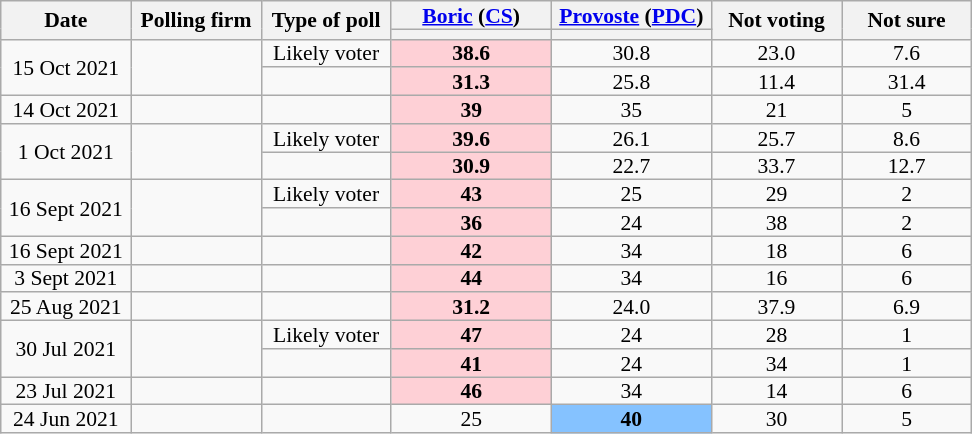<table class="wikitable sortable mw-collapsible mw-collapsed" style=text-align:center;font-size:90%;line-height:12px>
<tr>
<th rowspan="2" width=80px>Date</th>
<th rowspan="2" width=80px>Polling firm</th>
<th rowspan="2" width=80px>Type of poll</th>
<th width=100px><a href='#'>Boric</a> (<a href='#'>CS</a>)</th>
<th width=100px><a href='#'>Provoste</a> (<a href='#'>PDC</a>)</th>
<th rowspan="2" width=80px>Not voting</th>
<th rowspan="2" width=80px>Not sure</th>
</tr>
<tr>
<th style=background:></th>
<th style=background:></th>
</tr>
<tr>
<td rowspan="2">15 Oct 2021</td>
<td rowspan="2"></td>
<td>Likely voter</td>
<td style="background:#FED0D6;"><strong>38.6</strong></td>
<td>30.8</td>
<td>23.0</td>
<td>7.6</td>
</tr>
<tr>
<td></td>
<td style="background:#FED0D6;"><strong>31.3</strong></td>
<td>25.8</td>
<td>11.4</td>
<td>31.4</td>
</tr>
<tr>
<td>14 Oct 2021</td>
<td></td>
<td></td>
<td style="background:#FED0D6;"><strong>39</strong></td>
<td>35</td>
<td>21</td>
<td>5</td>
</tr>
<tr>
<td rowspan="2">1 Oct 2021</td>
<td rowspan="2"></td>
<td>Likely voter</td>
<td style="background:#FED0D6;"><strong>39.6</strong></td>
<td>26.1</td>
<td>25.7</td>
<td>8.6</td>
</tr>
<tr>
<td></td>
<td style="background:#FED0D6;"><strong>30.9</strong></td>
<td>22.7</td>
<td>33.7</td>
<td>12.7</td>
</tr>
<tr>
<td rowspan="2">16 Sept 2021</td>
<td rowspan="2"></td>
<td>Likely voter</td>
<td style="background:#FED0D6;"><strong>43</strong></td>
<td>25</td>
<td>29</td>
<td>2</td>
</tr>
<tr>
<td></td>
<td style="background:#FED0D6;"><strong>36</strong></td>
<td>24</td>
<td>38</td>
<td>2</td>
</tr>
<tr>
<td>16 Sept 2021</td>
<td></td>
<td></td>
<td style="background:#FED0D6;"><strong>42</strong></td>
<td>34</td>
<td>18</td>
<td>6</td>
</tr>
<tr>
<td>3 Sept 2021</td>
<td></td>
<td></td>
<td style="background:#FED0D6;"><strong>44</strong></td>
<td>34</td>
<td>16</td>
<td>6</td>
</tr>
<tr>
<td>25 Aug 2021</td>
<td></td>
<td></td>
<td style="background:#FED0D6;"><strong>31.2</strong></td>
<td>24.0</td>
<td>37.9</td>
<td>6.9</td>
</tr>
<tr>
<td rowspan="2">30 Jul 2021</td>
<td rowspan="2"></td>
<td>Likely voter</td>
<td style="background:#FED0D6;"><strong>47</strong></td>
<td>24</td>
<td>28</td>
<td>1</td>
</tr>
<tr>
<td></td>
<td style="background:#FED0D6;"><strong>41</strong></td>
<td>24</td>
<td>34</td>
<td>1</td>
</tr>
<tr>
<td>23 Jul 2021</td>
<td></td>
<td></td>
<td style="background:#FED0D6;"><strong>46</strong></td>
<td>34</td>
<td>14</td>
<td>6</td>
</tr>
<tr>
<td>24 Jun 2021</td>
<td></td>
<td></td>
<td>25</td>
<td style="background:#85C2FF;"><strong>40</strong></td>
<td>30</td>
<td>5</td>
</tr>
</table>
